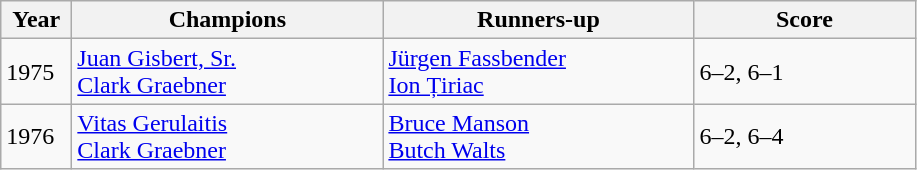<table class="wikitable">
<tr>
<th style="width:40px">Year</th>
<th style="width:200px">Champions</th>
<th style="width:200px">Runners-up</th>
<th style="width:140px" class="unsortable">Score</th>
</tr>
<tr>
<td>1975</td>
<td> <a href='#'>Juan Gisbert, Sr.</a><br> <a href='#'>Clark Graebner</a></td>
<td> <a href='#'>Jürgen Fassbender</a><br> <a href='#'>Ion Țiriac</a></td>
<td>6–2, 6–1</td>
</tr>
<tr>
<td>1976</td>
<td> <a href='#'>Vitas Gerulaitis</a><br> <a href='#'>Clark Graebner</a></td>
<td> <a href='#'>Bruce Manson</a><br> <a href='#'>Butch Walts</a></td>
<td>6–2, 6–4</td>
</tr>
</table>
